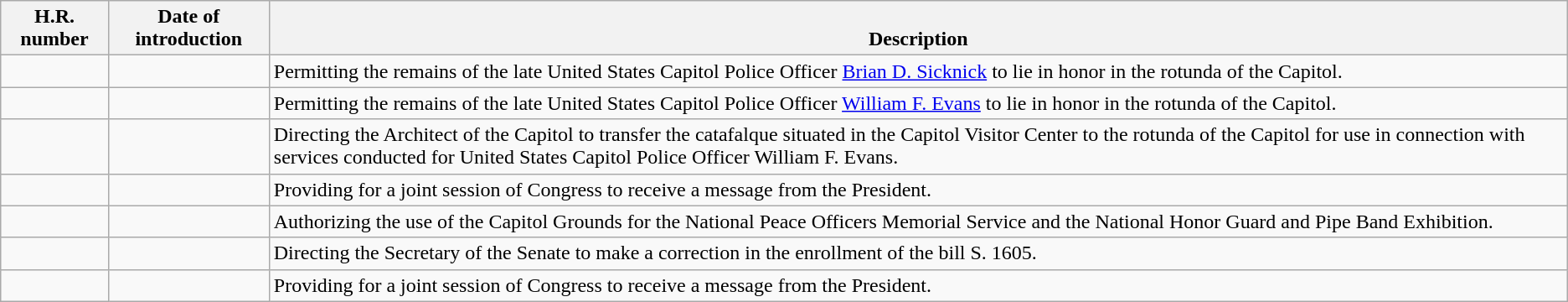<table class="wikitable">
<tr valign="bottom">
<th>H.R. number</th>
<th>Date of introduction</th>
<th>Description</th>
</tr>
<tr>
<td></td>
<td></td>
<td>Permitting the remains of the late United States Capitol Police Officer <a href='#'>Brian D. Sicknick</a> to lie in honor in the rotunda of the Capitol.</td>
</tr>
<tr>
<td></td>
<td></td>
<td>Permitting the remains of the late United States Capitol Police Officer <a href='#'>William F. Evans</a> to lie in honor in the rotunda of the Capitol.</td>
</tr>
<tr>
<td></td>
<td></td>
<td>Directing the Architect of the Capitol to transfer the catafalque situated in the Capitol Visitor Center to the rotunda of the Capitol for use in connection with services conducted for United States Capitol Police Officer William F. Evans.</td>
</tr>
<tr>
<td></td>
<td></td>
<td>Providing for a joint session of Congress to receive a message from the President.</td>
</tr>
<tr>
<td></td>
<td></td>
<td>Authorizing the use of the Capitol Grounds for the National Peace Officers Memorial Service and the National Honor Guard and Pipe Band Exhibition.</td>
</tr>
<tr>
<td></td>
<td></td>
<td>Directing the Secretary of the Senate to make a correction in the enrollment of the bill S. 1605.</td>
</tr>
<tr>
<td></td>
<td></td>
<td>Providing for a joint session of Congress to receive a message from the President.</td>
</tr>
</table>
